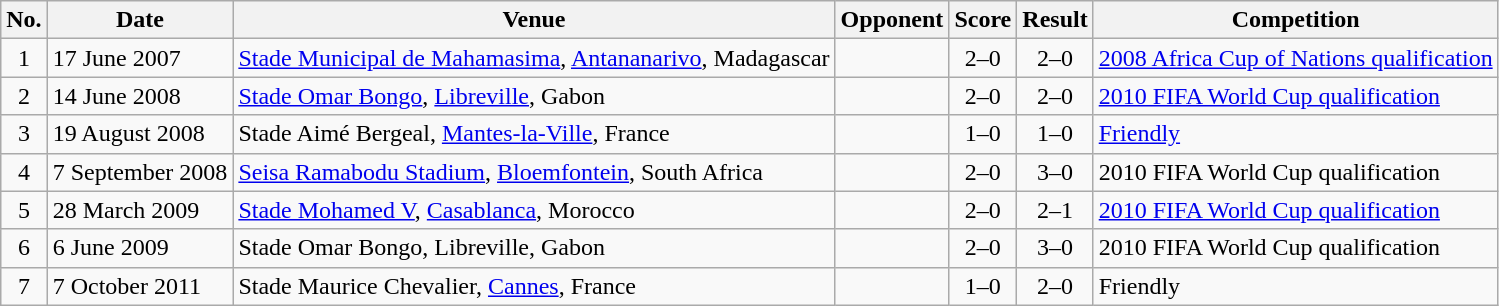<table class="wikitable sortable">
<tr>
<th scope="col">No.</th>
<th scope="col">Date</th>
<th scope="col">Venue</th>
<th scope="col">Opponent</th>
<th scope="col">Score</th>
<th scope="col">Result</th>
<th scope="col">Competition</th>
</tr>
<tr>
<td align="center">1</td>
<td>17 June 2007</td>
<td><a href='#'>Stade Municipal de Mahamasima</a>, <a href='#'>Antananarivo</a>, Madagascar</td>
<td></td>
<td align="center">2–0</td>
<td align="center">2–0</td>
<td><a href='#'>2008 Africa Cup of Nations qualification</a></td>
</tr>
<tr>
<td align="center">2</td>
<td>14 June 2008</td>
<td><a href='#'>Stade Omar Bongo</a>, <a href='#'>Libreville</a>, Gabon</td>
<td></td>
<td align="center">2–0</td>
<td align="center">2–0</td>
<td><a href='#'>2010 FIFA World Cup qualification</a></td>
</tr>
<tr>
<td align="center">3</td>
<td>19 August 2008</td>
<td>Stade Aimé Bergeal, <a href='#'>Mantes-la-Ville</a>, France</td>
<td></td>
<td align="center">1–0</td>
<td align="center">1–0</td>
<td><a href='#'>Friendly</a></td>
</tr>
<tr>
<td align="center">4</td>
<td>7 September 2008</td>
<td><a href='#'>Seisa Ramabodu Stadium</a>, <a href='#'>Bloemfontein</a>, South Africa</td>
<td></td>
<td align="center">2–0</td>
<td align="center">3–0</td>
<td>2010 FIFA World Cup qualification</td>
</tr>
<tr>
<td align="center">5</td>
<td>28 March 2009</td>
<td><a href='#'>Stade Mohamed V</a>, <a href='#'>Casablanca</a>, Morocco</td>
<td></td>
<td align="center">2–0</td>
<td align="center">2–1</td>
<td><a href='#'>2010 FIFA World Cup qualification</a></td>
</tr>
<tr>
<td align="center">6</td>
<td>6 June 2009</td>
<td>Stade Omar Bongo, Libreville, Gabon</td>
<td></td>
<td align="center">2–0</td>
<td align="center">3–0</td>
<td>2010 FIFA World Cup qualification</td>
</tr>
<tr>
<td align="center">7</td>
<td>7 October 2011</td>
<td>Stade Maurice Chevalier, <a href='#'>Cannes</a>, France</td>
<td></td>
<td align="center">1–0</td>
<td align="center">2–0</td>
<td>Friendly</td>
</tr>
</table>
